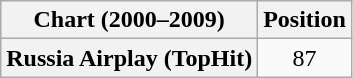<table class="wikitable plainrowheaders" style="text-align:center">
<tr>
<th scope="col">Chart (2000–2009)</th>
<th scope="col">Position</th>
</tr>
<tr>
<th scope="row">Russia Airplay (TopHit)</th>
<td>87</td>
</tr>
</table>
